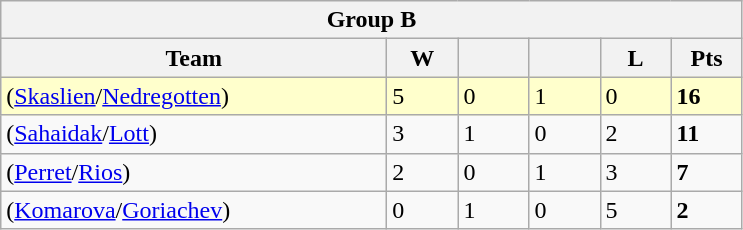<table class=wikitable>
<tr>
<th colspan=7>Group B</th>
</tr>
<tr>
<th width=250>Team</th>
<th width=40>W</th>
<th width=40></th>
<th width=40></th>
<th width=40>L</th>
<th width=40>Pts</th>
</tr>
<tr bgcolor=#ffffcc>
<td> (<a href='#'>Skaslien</a>/<a href='#'>Nedregotten</a>)</td>
<td>5</td>
<td>0</td>
<td>1</td>
<td>0</td>
<td><strong>16</strong></td>
</tr>
<tr>
<td> (<a href='#'>Sahaidak</a>/<a href='#'>Lott</a>)</td>
<td>3</td>
<td>1</td>
<td>0</td>
<td>2</td>
<td><strong>11</strong></td>
</tr>
<tr>
<td> (<a href='#'>Perret</a>/<a href='#'>Rios</a>)</td>
<td>2</td>
<td>0</td>
<td>1</td>
<td>3</td>
<td><strong>7</strong></td>
</tr>
<tr>
<td> (<a href='#'>Komarova</a>/<a href='#'>Goriachev</a>)</td>
<td>0</td>
<td>1</td>
<td>0</td>
<td>5</td>
<td><strong>2</strong></td>
</tr>
</table>
